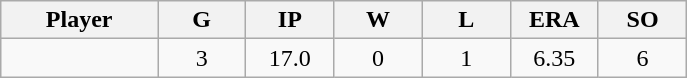<table class="wikitable sortable">
<tr>
<th bgcolor="#DDDDFF" width="16%">Player</th>
<th bgcolor="#DDDDFF" width="9%">G</th>
<th bgcolor="#DDDDFF" width="9%">IP</th>
<th bgcolor="#DDDDFF" width="9%">W</th>
<th bgcolor="#DDDDFF" width="9%">L</th>
<th bgcolor="#DDDDFF" width="9%">ERA</th>
<th bgcolor="#DDDDFF" width="9%">SO</th>
</tr>
<tr align="center">
<td></td>
<td>3</td>
<td>17.0</td>
<td>0</td>
<td>1</td>
<td>6.35</td>
<td>6</td>
</tr>
</table>
